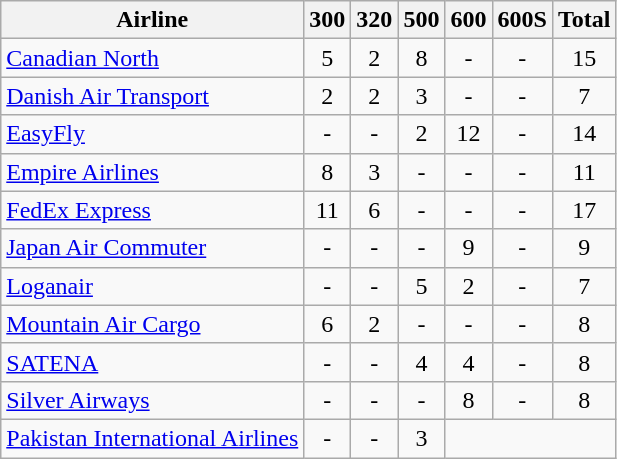<table class="wikitable sortable" style="text-align:center;">
<tr>
<th>Airline</th>
<th>300</th>
<th>320</th>
<th>500</th>
<th>600</th>
<th>600S</th>
<th>Total</th>
</tr>
<tr>
<td style="text-align:left;"><a href='#'>Canadian North</a></td>
<td>5</td>
<td>2</td>
<td>8</td>
<td>-</td>
<td>-</td>
<td>15</td>
</tr>
<tr>
<td style="text-align:left;"><a href='#'>Danish Air Transport</a></td>
<td>2</td>
<td>2</td>
<td>3</td>
<td>-</td>
<td>-</td>
<td>7</td>
</tr>
<tr>
<td style="text-align:left;"><a href='#'>EasyFly</a></td>
<td>-</td>
<td>-</td>
<td>2</td>
<td>12</td>
<td>-</td>
<td>14</td>
</tr>
<tr>
<td style="text-align:left;"><a href='#'>Empire Airlines</a></td>
<td>8</td>
<td>3</td>
<td>-</td>
<td>-</td>
<td>-</td>
<td>11</td>
</tr>
<tr>
<td style="text-align:left;"><a href='#'>FedEx Express</a></td>
<td>11</td>
<td>6</td>
<td>-</td>
<td>-</td>
<td>-</td>
<td>17</td>
</tr>
<tr>
<td style="text-align:left;"><a href='#'>Japan Air Commuter</a></td>
<td>-</td>
<td>-</td>
<td>-</td>
<td>9</td>
<td>-</td>
<td>9</td>
</tr>
<tr>
<td style="text-align:left;"><a href='#'>Loganair</a></td>
<td>-</td>
<td>-</td>
<td>5</td>
<td>2</td>
<td>-</td>
<td>7</td>
</tr>
<tr>
<td style="text-align:left;"><a href='#'>Mountain Air Cargo</a></td>
<td>6</td>
<td>2</td>
<td>-</td>
<td>-</td>
<td>-</td>
<td>8</td>
</tr>
<tr>
<td style="text-align:left;"><a href='#'>SATENA</a></td>
<td>-</td>
<td>-</td>
<td>4</td>
<td>4</td>
<td>-</td>
<td>8</td>
</tr>
<tr>
<td style="text-align:left;"><a href='#'>Silver Airways</a></td>
<td>-</td>
<td>-</td>
<td>-</td>
<td>8</td>
<td>-</td>
<td>8</td>
</tr>
<tr>
<td style=“text-align:left;”><a href='#'>Pakistan International Airlines</a></td>
<td>-</td>
<td>-</td>
<td>3</td>
</tr>
</table>
